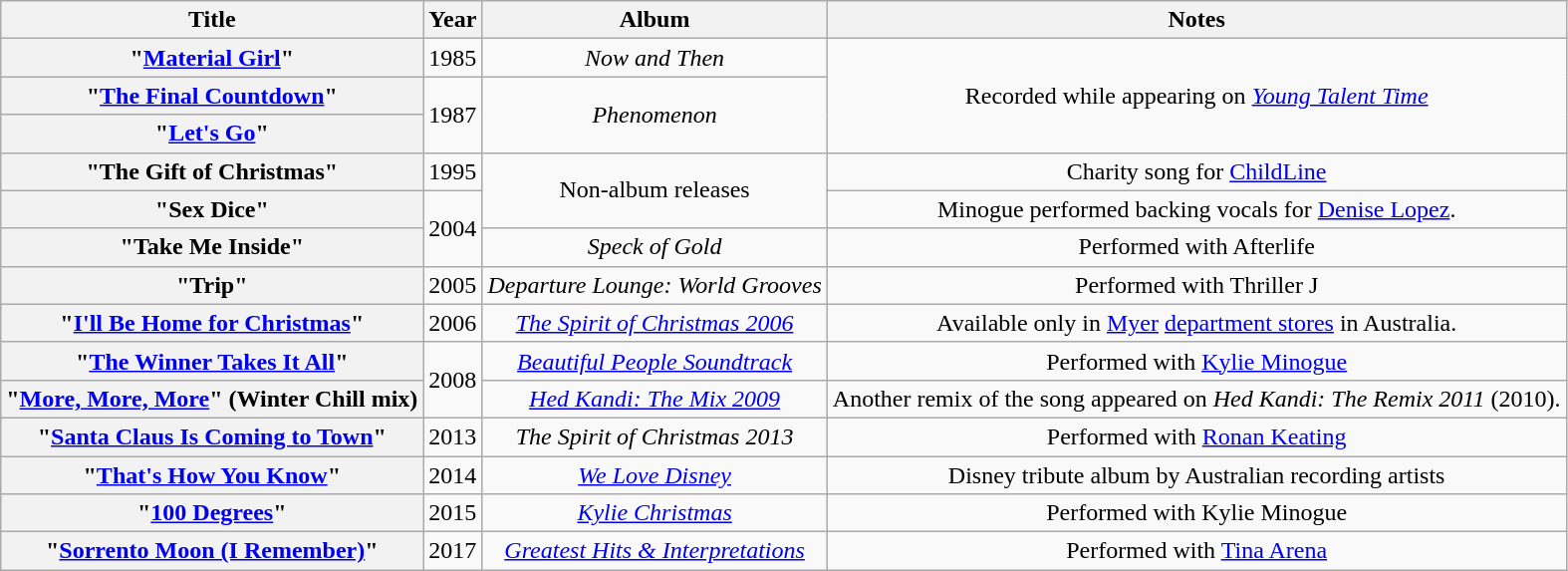<table class="wikitable plainrowheaders" style="text-align:center;">
<tr>
<th scope="col">Title</th>
<th scope="col">Year</th>
<th scope="col">Album</th>
<th scope="col">Notes</th>
</tr>
<tr>
<th scope="row">"<a href='#'>Material Girl</a>"</th>
<td>1985</td>
<td><em>Now and Then</em></td>
<td rowspan="3">Recorded while appearing on <em><a href='#'>Young Talent Time</a></em></td>
</tr>
<tr>
<th scope="row">"<a href='#'>The Final Countdown</a>"</th>
<td rowspan="2">1987</td>
<td rowspan="2"><em>Phenomenon</em></td>
</tr>
<tr>
<th scope="row">"<a href='#'>Let's Go</a>"</th>
</tr>
<tr>
<th scope="row">"The Gift of Christmas"</th>
<td>1995</td>
<td rowspan="2">Non-album releases</td>
<td>Charity song for <a href='#'>ChildLine</a></td>
</tr>
<tr>
<th scope="row">"Sex Dice"</th>
<td rowspan="2">2004</td>
<td>Minogue performed backing vocals for <a href='#'>Denise Lopez</a>.</td>
</tr>
<tr>
<th scope="row">"Take Me Inside"</th>
<td><em>Speck of Gold</em></td>
<td>Performed with Afterlife</td>
</tr>
<tr>
<th scope="row">"Trip"</th>
<td>2005</td>
<td><em>Departure Lounge: World Grooves</em></td>
<td>Performed with Thriller J</td>
</tr>
<tr>
<th scope="row">"<a href='#'>I'll Be Home for Christmas</a>"</th>
<td>2006</td>
<td><em><a href='#'>The Spirit of Christmas 2006</a></em></td>
<td>Available only in <a href='#'>Myer</a> <a href='#'>department stores</a> in Australia.</td>
</tr>
<tr>
<th scope="row">"<a href='#'>The Winner Takes It All</a>"</th>
<td rowspan="2">2008</td>
<td><em><a href='#'>Beautiful People Soundtrack</a></em></td>
<td>Performed with <a href='#'>Kylie Minogue</a></td>
</tr>
<tr>
<th scope="row">"<a href='#'>More, More, More</a>" (Winter Chill mix)</th>
<td><em><a href='#'>Hed Kandi: The Mix 2009</a></em></td>
<td>Another remix of the song appeared on <em>Hed Kandi: The Remix 2011</em> (2010).</td>
</tr>
<tr>
<th scope="row">"<a href='#'>Santa Claus Is Coming to Town</a>"</th>
<td>2013</td>
<td><em>The Spirit of Christmas 2013</em></td>
<td>Performed with <a href='#'>Ronan Keating</a></td>
</tr>
<tr>
<th scope="row">"<a href='#'>That's How You Know</a>"</th>
<td>2014</td>
<td><em><a href='#'>We Love Disney</a></em></td>
<td>Disney tribute album by Australian recording artists</td>
</tr>
<tr>
<th scope="row">"<a href='#'>100 Degrees</a>"</th>
<td>2015</td>
<td><em><a href='#'>Kylie Christmas</a></em></td>
<td>Performed with Kylie Minogue</td>
</tr>
<tr>
<th scope="row">"<a href='#'>Sorrento Moon (I Remember)</a>"</th>
<td>2017</td>
<td><em><a href='#'>Greatest Hits & Interpretations</a></em></td>
<td>Performed with <a href='#'>Tina Arena</a></td>
</tr>
</table>
